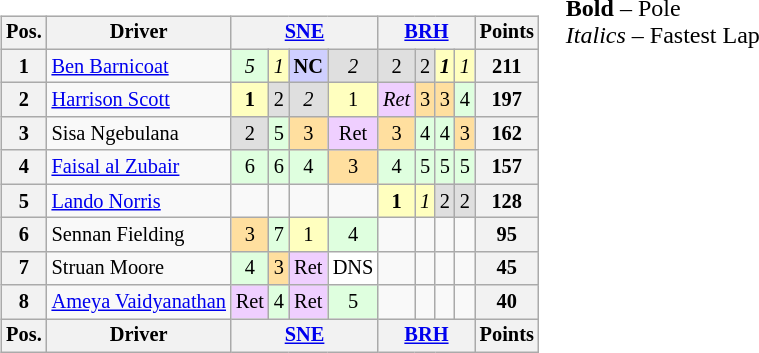<table>
<tr>
<td><br><table class="wikitable" style="font-size: 85%; text-align: center">
<tr valign="top">
<th valign="middle">Pos.</th>
<th valign="middle">Driver</th>
<th colspan=4><a href='#'>SNE</a></th>
<th colspan=4><a href='#'>BRH</a></th>
<th valign="middle">Points</th>
</tr>
<tr>
<th>1</th>
<td align=left> <a href='#'>Ben Barnicoat</a></td>
<td style="background:#dfffdf;"><em>5</em></td>
<td style="background:#ffffbf;"><em>1</em></td>
<td style="background:#cfcfff;"><strong>NC</strong></td>
<td style="background:#dfdfdf;"><em>2</em></td>
<td style="background:#dfdfdf;">2</td>
<td style="background:#dfdfdf;">2</td>
<td style="background:#ffffbf;"><strong><em>1</em></strong></td>
<td style="background:#ffffbf;"><em>1</em></td>
<th>211</th>
</tr>
<tr>
<th>2</th>
<td align=left> <a href='#'>Harrison Scott</a></td>
<td style="background:#ffffbf;"><strong>1</strong></td>
<td style="background:#dfdfdf;">2</td>
<td style="background:#dfdfdf;"><em>2</em></td>
<td style="background:#ffffbf;">1</td>
<td style="background:#efcfff;"><em>Ret</em></td>
<td style="background:#ffdf9f;">3</td>
<td style="background:#ffdf9f;">3</td>
<td style="background:#dfffdf;">4</td>
<th>197</th>
</tr>
<tr>
<th>3</th>
<td align=left> Sisa Ngebulana</td>
<td style="background:#dfdfdf;">2</td>
<td style="background:#dfffdf;">5</td>
<td style="background:#ffdf9f;">3</td>
<td style="background:#efcfff;">Ret</td>
<td style="background:#ffdf9f;">3</td>
<td style="background:#dfffdf;">4</td>
<td style="background:#dfffdf;">4</td>
<td style="background:#ffdf9f;">3</td>
<th>162</th>
</tr>
<tr>
<th>4</th>
<td align=left> <a href='#'>Faisal al Zubair</a></td>
<td style="background:#dfffdf;">6</td>
<td style="background:#dfffdf;">6</td>
<td style="background:#dfffdf;">4</td>
<td style="background:#ffdf9f;">3</td>
<td style="background:#dfffdf;">4</td>
<td style="background:#dfffdf;">5</td>
<td style="background:#dfffdf;">5</td>
<td style="background:#dfffdf;">5</td>
<th>157</th>
</tr>
<tr>
<th>5</th>
<td align=left> <a href='#'>Lando Norris</a></td>
<td></td>
<td></td>
<td></td>
<td></td>
<td style="background:#ffffbf;"><strong>1</strong></td>
<td style="background:#ffffbf;"><em>1</em></td>
<td style="background:#dfdfdf;">2</td>
<td style="background:#dfdfdf;">2</td>
<th>128</th>
</tr>
<tr>
<th>6</th>
<td align=left> Sennan Fielding</td>
<td style="background:#ffdf9f;">3</td>
<td style="background:#dfffdf;">7</td>
<td style="background:#ffffbf;">1</td>
<td style="background:#dfffdf;">4</td>
<td></td>
<td></td>
<td></td>
<td></td>
<th>95</th>
</tr>
<tr>
<th>7</th>
<td align=left> Struan Moore</td>
<td style="background:#dfffdf;">4</td>
<td style="background:#ffdf9f;">3</td>
<td style="background:#efcfff;">Ret</td>
<td style="background:#ffffff;">DNS</td>
<td></td>
<td></td>
<td></td>
<td></td>
<th>45</th>
</tr>
<tr>
<th>8</th>
<td align=left> <a href='#'>Ameya Vaidyanathan</a></td>
<td style="background:#efcfff;">Ret</td>
<td style="background:#dfffdf;">4</td>
<td style="background:#efcfff;">Ret</td>
<td style="background:#dfffdf;">5</td>
<td></td>
<td></td>
<td></td>
<td></td>
<th>40</th>
</tr>
<tr>
<th valign="middle">Pos.</th>
<th valign="middle">Driver</th>
<th colspan=4><a href='#'>SNE</a></th>
<th colspan=4><a href='#'>BRH</a></th>
<th valign="middle">Points</th>
</tr>
</table>
</td>
<td valign="top"><br><span><strong>Bold</strong> – Pole<br>
<em>Italics</em> – Fastest Lap</span></td>
</tr>
</table>
